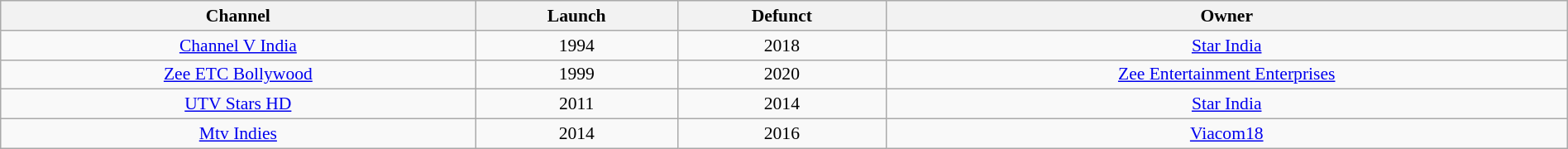<table class="wikitable sortable" style="border-collapse:collapse; font-size: 90%; text-align:center" width="100%">
<tr>
<th>Channel</th>
<th>Launch</th>
<th>Defunct</th>
<th>Owner</th>
</tr>
<tr>
<td><a href='#'>Channel V India</a></td>
<td>1994</td>
<td>2018</td>
<td><a href='#'>Star India</a></td>
</tr>
<tr>
<td><a href='#'>Zee ETC Bollywood</a></td>
<td>1999</td>
<td>2020</td>
<td><a href='#'>Zee Entertainment Enterprises</a></td>
</tr>
<tr>
<td><a href='#'>UTV Stars HD</a></td>
<td>2011</td>
<td>2014</td>
<td><a href='#'>Star India</a></td>
</tr>
<tr>
<td><a href='#'>Mtv Indies</a></td>
<td>2014</td>
<td>2016</td>
<td><a href='#'>Viacom18</a></td>
</tr>
</table>
